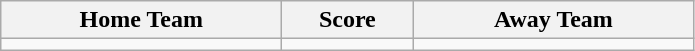<table class="wikitable" style="text-align: center">
<tr>
<th width=180>Home Team</th>
<th width=80>Score</th>
<th width=180>Away Team</th>
</tr>
<tr>
<td></td>
<td></td>
<td></td>
</tr>
</table>
